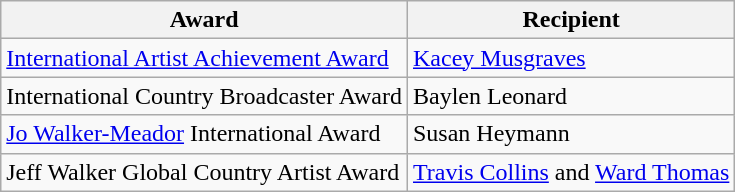<table class="wikitable">
<tr>
<th>Award</th>
<th>Recipient</th>
</tr>
<tr>
<td><a href='#'>International Artist Achievement Award</a></td>
<td><a href='#'>Kacey Musgraves</a></td>
</tr>
<tr>
<td>International Country Broadcaster Award</td>
<td>Baylen Leonard</td>
</tr>
<tr>
<td><a href='#'>Jo Walker-Meador</a> International Award</td>
<td>Susan Heymann</td>
</tr>
<tr>
<td>Jeff Walker Global Country Artist Award</td>
<td><a href='#'>Travis Collins</a> and <a href='#'>Ward Thomas</a></td>
</tr>
</table>
